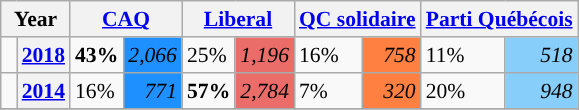<table class="wikitable" style="float:right; width:400; font-size:90%; margin-left:1em;">
<tr>
<th colspan="2" scope="col">Year</th>
<th colspan="2" scope="col"><a href='#'>CAQ</a></th>
<th colspan="2" scope="col"><a href='#'>Liberal</a></th>
<th colspan="2" scope="col"><a href='#'>QC solidaire</a></th>
<th colspan="2" scope="col"><a href='#'>Parti Québécois</a></th>
</tr>
<tr>
<td style="width: 0.25em; background-color: "></td>
<th><a href='#'>2018</a></th>
<td><strong>43%</strong></td>
<td style="text-align:right; background:#1E90FF;"><em>2,066</em></td>
<td>25%</td>
<td style="text-align:right; background:#EA6D6A;"><em>1,196</em></td>
<td>16%</td>
<td style="text-align:right; background:#FF8040;"><em>758</em></td>
<td>11%</td>
<td style="text-align:right; background:#87CEFA;"><em>518</em></td>
</tr>
<tr>
<td style="width: 0.25em; background-color: "></td>
<th><a href='#'>2014</a></th>
<td>16%</td>
<td style="text-align:right; background:#1E90FF;"><em>771</em></td>
<td><strong>57%</strong></td>
<td style="text-align:right; background:#EA6D6A;"><em>2,784</em></td>
<td>7%</td>
<td style="text-align:right; background:#FF8040;"><em>320</em></td>
<td>20%</td>
<td style="text-align:right; background:#87CEFA;"><em>948</em></td>
</tr>
<tr>
</tr>
</table>
